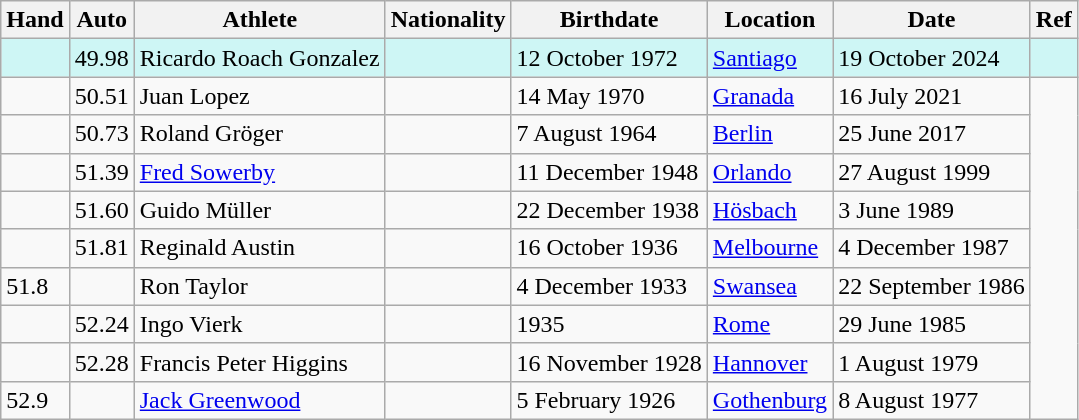<table class="wikitable">
<tr>
<th>Hand</th>
<th>Auto</th>
<th>Athlete</th>
<th>Nationality</th>
<th>Birthdate</th>
<th>Location</th>
<th>Date</th>
<th>Ref</th>
</tr>
<tr style="background:#cef6f5;">
<td></td>
<td>49.98</td>
<td>Ricardo Roach Gonzalez</td>
<td></td>
<td>12 October 1972</td>
<td><a href='#'>Santiago</a></td>
<td>19 October 2024</td>
<td></td>
</tr>
<tr>
<td></td>
<td>50.51</td>
<td>Juan Lopez</td>
<td></td>
<td>14 May 1970</td>
<td><a href='#'>Granada</a></td>
<td>16 July 2021</td>
</tr>
<tr>
<td></td>
<td>50.73</td>
<td>Roland Gröger</td>
<td></td>
<td>7 August 1964</td>
<td><a href='#'>Berlin</a></td>
<td>25 June 2017</td>
</tr>
<tr>
<td></td>
<td>51.39</td>
<td><a href='#'>Fred Sowerby</a></td>
<td></td>
<td>11 December 1948</td>
<td><a href='#'>Orlando</a></td>
<td>27 August 1999</td>
</tr>
<tr>
<td></td>
<td>51.60</td>
<td>Guido Müller</td>
<td></td>
<td>22 December 1938</td>
<td><a href='#'>Hösbach</a></td>
<td>3 June 1989</td>
</tr>
<tr>
<td></td>
<td>51.81</td>
<td>Reginald Austin</td>
<td></td>
<td>16 October 1936</td>
<td><a href='#'>Melbourne</a></td>
<td>4 December 1987</td>
</tr>
<tr>
<td>51.8</td>
<td></td>
<td>Ron Taylor</td>
<td></td>
<td>4 December 1933</td>
<td><a href='#'>Swansea</a></td>
<td>22 September 1986</td>
</tr>
<tr>
<td></td>
<td>52.24</td>
<td>Ingo Vierk</td>
<td></td>
<td>1935</td>
<td><a href='#'>Rome</a></td>
<td>29 June 1985</td>
</tr>
<tr>
<td></td>
<td>52.28</td>
<td>Francis Peter Higgins</td>
<td></td>
<td>16 November 1928</td>
<td><a href='#'>Hannover</a></td>
<td>1 August 1979</td>
</tr>
<tr>
<td>52.9</td>
<td></td>
<td><a href='#'>Jack Greenwood</a></td>
<td></td>
<td>5 February 1926</td>
<td><a href='#'>Gothenburg</a></td>
<td>8 August 1977</td>
</tr>
</table>
